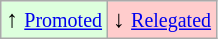<table class="wikitable" align="center">
<tr>
<td style="background:#ddffdd">↑ <small><a href='#'>Promoted</a></small></td>
<td style="background:#ffcccc">↓ <small><a href='#'>Relegated</a></small></td>
</tr>
</table>
